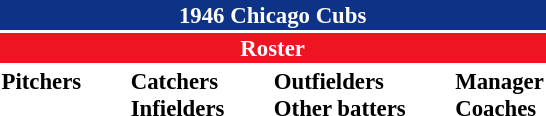<table class="toccolours" style="font-size: 95%;">
<tr>
<th colspan="10" style="background-color: #0e3386; color: white; text-align: center;">1946 Chicago Cubs</th>
</tr>
<tr>
<td colspan="10" style="background-color: #EE1422; color: white; text-align: center;"><strong>Roster</strong></td>
</tr>
<tr>
<td valign="top"><strong>Pitchers</strong><br>

















</td>
<td width="25px"></td>
<td valign="top"><strong>Catchers</strong><br>




<strong>Infielders</strong>










</td>
<td width="25px"></td>
<td valign="top"><strong>Outfielders</strong><br>








<strong>Other batters</strong>

</td>
<td width="25px"></td>
<td valign="top"><strong>Manager</strong><br>
<strong>Coaches</strong>


</td>
</tr>
<tr>
</tr>
</table>
